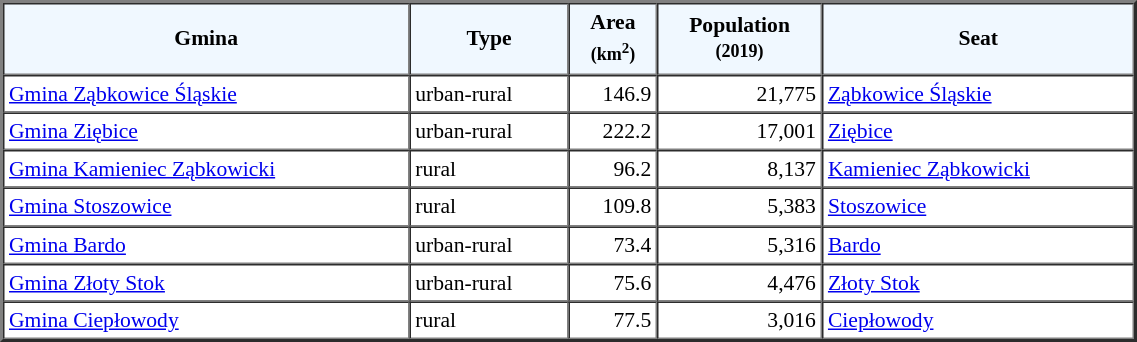<table width="60%" border="2" cellpadding="3" cellspacing="0" style="font-size:90%;line-height:120%;">
<tr bgcolor="F0F8FF">
<td style="text-align:center;"><strong>Gmina</strong></td>
<td style="text-align:center;"><strong>Type</strong></td>
<td style="text-align:center;"><strong>Area<br><small>(km<sup>2</sup>)</small></strong></td>
<td style="text-align:center;"><strong>Population<br><small>(2019)</small></strong></td>
<td style="text-align:center;"><strong>Seat</strong></td>
</tr>
<tr>
<td><a href='#'>Gmina Ząbkowice Śląskie</a></td>
<td>urban-rural</td>
<td style="text-align:right;">146.9</td>
<td style="text-align:right;">21,775</td>
<td><a href='#'>Ząbkowice Śląskie</a></td>
</tr>
<tr>
<td><a href='#'>Gmina Ziębice</a></td>
<td>urban-rural</td>
<td style="text-align:right;">222.2</td>
<td style="text-align:right;">17,001</td>
<td><a href='#'>Ziębice</a></td>
</tr>
<tr>
<td><a href='#'>Gmina Kamieniec Ząbkowicki</a></td>
<td>rural</td>
<td style="text-align:right;">96.2</td>
<td style="text-align:right;">8,137</td>
<td><a href='#'>Kamieniec Ząbkowicki</a></td>
</tr>
<tr>
<td><a href='#'>Gmina Stoszowice</a></td>
<td>rural</td>
<td style="text-align:right;">109.8</td>
<td style="text-align:right;">5,383</td>
<td><a href='#'>Stoszowice</a></td>
</tr>
<tr>
<td><a href='#'>Gmina Bardo</a></td>
<td>urban-rural</td>
<td style="text-align:right;">73.4</td>
<td style="text-align:right;">5,316</td>
<td><a href='#'>Bardo</a></td>
</tr>
<tr>
<td><a href='#'>Gmina Złoty Stok</a></td>
<td>urban-rural</td>
<td style="text-align:right;">75.6</td>
<td style="text-align:right;">4,476</td>
<td><a href='#'>Złoty Stok</a></td>
</tr>
<tr>
<td><a href='#'>Gmina Ciepłowody</a></td>
<td>rural</td>
<td style="text-align:right;">77.5</td>
<td style="text-align:right;">3,016</td>
<td><a href='#'>Ciepłowody</a></td>
</tr>
<tr>
</tr>
</table>
